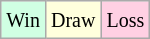<table class="wikitable">
<tr>
<td style="background-color: #d0ffe3;"><small>Win</small></td>
<td style="background-color: #ffffdd;"><small>Draw</small></td>
<td style="background-color: #ffd0e3;"><small>Loss</small></td>
</tr>
</table>
